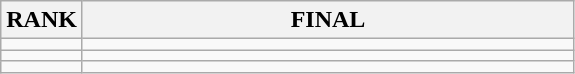<table class="wikitable">
<tr>
<th>RANK</th>
<th align="center" style="width: 20em">FINAL</th>
</tr>
<tr>
<td align="center"></td>
<td></td>
</tr>
<tr>
<td align="center"></td>
<td></td>
</tr>
<tr>
<td align="center"></td>
<td></td>
</tr>
</table>
